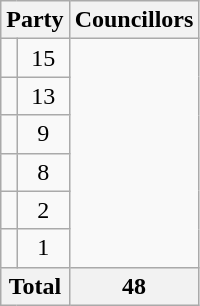<table class="wikitable">
<tr>
<th colspan=2>Party</th>
<th>Councillors</th>
</tr>
<tr>
<td></td>
<td align=center>15</td>
</tr>
<tr>
<td></td>
<td align=center>13</td>
</tr>
<tr>
<td></td>
<td align=center>9</td>
</tr>
<tr>
<td></td>
<td align=center>8</td>
</tr>
<tr>
<td></td>
<td align=center>2</td>
</tr>
<tr>
<td></td>
<td align=center>1</td>
</tr>
<tr>
<th colspan=2>Total</th>
<th align=center>48</th>
</tr>
</table>
